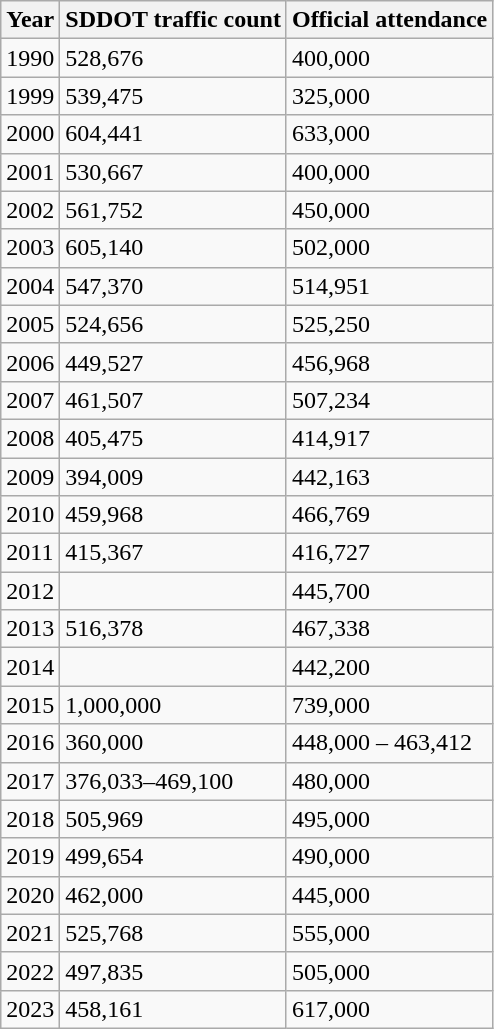<table class="wikitable sortable">
<tr>
<th>Year</th>
<th>SDDOT traffic count</th>
<th>Official attendance</th>
</tr>
<tr>
<td>1990</td>
<td>528,676</td>
<td>400,000</td>
</tr>
<tr>
<td>1999</td>
<td>539,475</td>
<td>325,000</td>
</tr>
<tr>
<td>2000</td>
<td>604,441</td>
<td>633,000</td>
</tr>
<tr>
<td>2001</td>
<td>530,667</td>
<td>400,000</td>
</tr>
<tr>
<td>2002</td>
<td>561,752</td>
<td>450,000</td>
</tr>
<tr>
<td>2003</td>
<td>605,140</td>
<td>502,000</td>
</tr>
<tr>
<td>2004</td>
<td>547,370</td>
<td>514,951</td>
</tr>
<tr>
<td>2005</td>
<td>524,656</td>
<td>525,250</td>
</tr>
<tr>
<td>2006</td>
<td>449,527</td>
<td>456,968</td>
</tr>
<tr>
<td>2007</td>
<td>461,507</td>
<td>507,234</td>
</tr>
<tr>
<td>2008</td>
<td>405,475</td>
<td>414,917</td>
</tr>
<tr>
<td>2009</td>
<td>394,009</td>
<td>442,163</td>
</tr>
<tr>
<td>2010</td>
<td>459,968</td>
<td>466,769</td>
</tr>
<tr>
<td>2011</td>
<td>415,367</td>
<td>416,727</td>
</tr>
<tr>
<td>2012</td>
<td></td>
<td>445,700</td>
</tr>
<tr>
<td>2013</td>
<td>516,378</td>
<td>467,338</td>
</tr>
<tr>
<td>2014</td>
<td></td>
<td>442,200</td>
</tr>
<tr>
<td>2015</td>
<td> 1,000,000</td>
<td>739,000</td>
</tr>
<tr>
<td>2016</td>
<td>360,000</td>
<td>448,000 – 463,412</td>
</tr>
<tr>
<td>2017</td>
<td>376,033–469,100</td>
<td>480,000 </td>
</tr>
<tr>
<td>2018</td>
<td>505,969</td>
<td>495,000</td>
</tr>
<tr>
<td>2019</td>
<td>499,654</td>
<td>490,000</td>
</tr>
<tr>
<td>2020</td>
<td>462,000</td>
<td>445,000</td>
</tr>
<tr>
<td>2021</td>
<td>525,768</td>
<td>555,000</td>
</tr>
<tr>
<td>2022</td>
<td>497,835</td>
<td>505,000</td>
</tr>
<tr>
<td>2023</td>
<td>458,161</td>
<td>617,000</td>
</tr>
</table>
